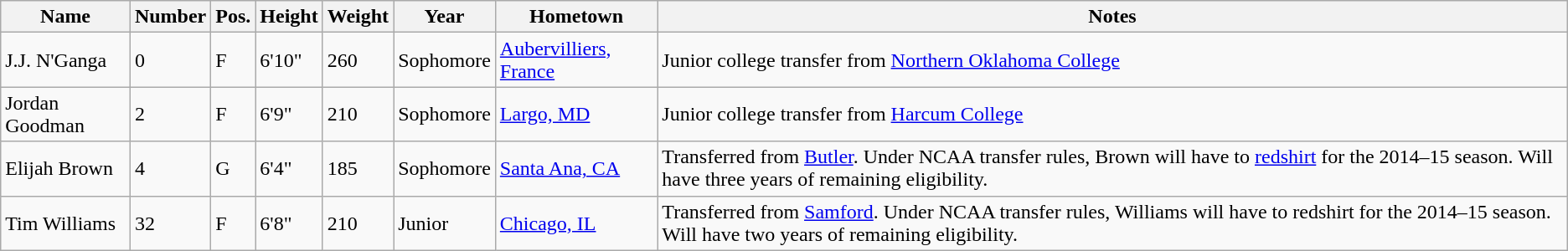<table class="wikitable sortable" border="1">
<tr>
<th>Name</th>
<th>Number</th>
<th>Pos.</th>
<th>Height</th>
<th>Weight</th>
<th>Year</th>
<th>Hometown</th>
<th class="unsortable">Notes</th>
</tr>
<tr>
<td sortname>J.J. N'Ganga</td>
<td>0</td>
<td>F</td>
<td>6'10"</td>
<td>260</td>
<td>Sophomore</td>
<td><a href='#'>Aubervilliers, France</a></td>
<td>Junior college transfer from <a href='#'>Northern Oklahoma College</a></td>
</tr>
<tr>
<td sortname>Jordan Goodman</td>
<td>2</td>
<td>F</td>
<td>6'9"</td>
<td>210</td>
<td>Sophomore</td>
<td><a href='#'>Largo, MD</a></td>
<td>Junior college transfer from <a href='#'>Harcum College</a></td>
</tr>
<tr>
<td sortname>Elijah Brown</td>
<td>4</td>
<td>G</td>
<td>6'4"</td>
<td>185</td>
<td>Sophomore</td>
<td><a href='#'>Santa Ana, CA</a></td>
<td>Transferred from <a href='#'>Butler</a>. Under NCAA transfer rules, Brown will have to <a href='#'>redshirt</a> for the 2014–15 season. Will have three years of remaining eligibility.</td>
</tr>
<tr>
<td sortname>Tim Williams</td>
<td>32</td>
<td>F</td>
<td>6'8"</td>
<td>210</td>
<td>Junior</td>
<td><a href='#'>Chicago, IL</a></td>
<td>Transferred from <a href='#'>Samford</a>. Under NCAA transfer rules, Williams will have to redshirt for the 2014–15 season. Will have two years of remaining eligibility.</td>
</tr>
</table>
